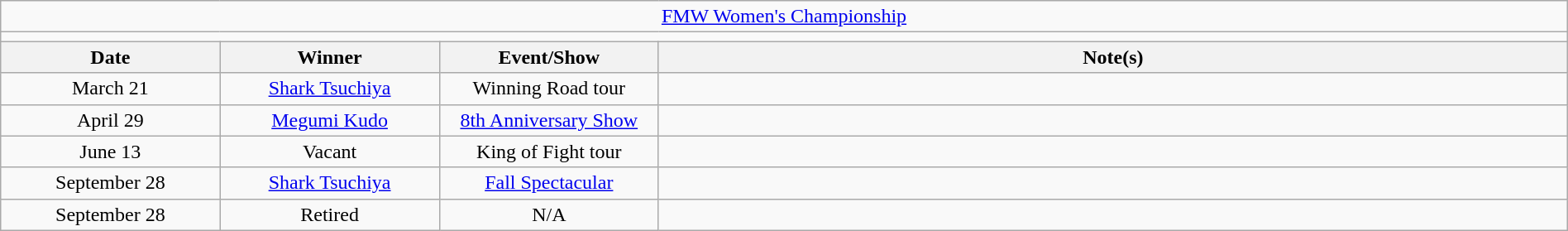<table class="wikitable" style="text-align:center; width:100%;">
<tr>
<td colspan="5"><a href='#'>FMW Women's Championship</a></td>
</tr>
<tr>
<td colspan="5"><strong></strong></td>
</tr>
<tr>
<th width="14%">Date</th>
<th width="14%">Winner</th>
<th width="14%">Event/Show</th>
<th width="58%">Note(s)</th>
</tr>
<tr>
<td>March 21</td>
<td><a href='#'>Shark Tsuchiya</a></td>
<td>Winning Road tour</td>
<td align="left"></td>
</tr>
<tr>
<td>April 29</td>
<td><a href='#'>Megumi Kudo</a></td>
<td><a href='#'>8th Anniversary Show</a></td>
<td align="left"></td>
</tr>
<tr>
<td>June 13</td>
<td>Vacant</td>
<td>King of Fight tour</td>
<td align="left"></td>
</tr>
<tr>
<td>September 28</td>
<td><a href='#'>Shark Tsuchiya</a></td>
<td><a href='#'>Fall Spectacular</a></td>
<td align="left"></td>
</tr>
<tr>
<td>September 28</td>
<td>Retired</td>
<td>N/A</td>
<td align="left"></td>
</tr>
</table>
